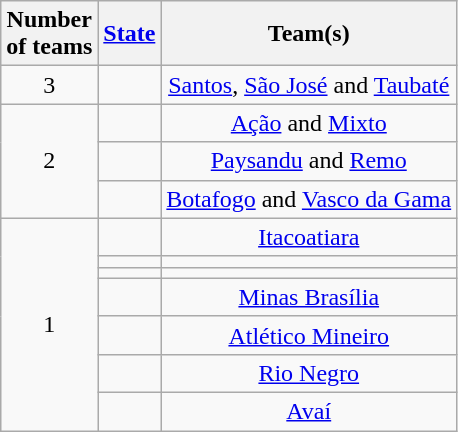<table class="wikitable" style="text-align:center">
<tr>
<th>Number<br>of teams</th>
<th><a href='#'>State</a></th>
<th>Team(s)</th>
</tr>
<tr>
<td>3</td>
<td align=left></td>
<td><a href='#'>Santos</a>, <a href='#'>São José</a> and <a href='#'>Taubaté</a></td>
</tr>
<tr>
<td rowspan=3>2</td>
<td align=left></td>
<td><a href='#'>Ação</a> and <a href='#'>Mixto</a></td>
</tr>
<tr>
<td align=left></td>
<td><a href='#'>Paysandu</a> and <a href='#'>Remo</a></td>
</tr>
<tr>
<td align=left></td>
<td><a href='#'>Botafogo</a> and <a href='#'>Vasco da Gama</a></td>
</tr>
<tr>
<td rowspan=7>1</td>
<td align=left></td>
<td><a href='#'>Itacoatiara</a></td>
</tr>
<tr>
<td align=left></td>
<td></td>
</tr>
<tr>
<td align=left></td>
<td></td>
</tr>
<tr>
<td align=left></td>
<td><a href='#'>Minas Brasília</a></td>
</tr>
<tr>
<td align=left></td>
<td><a href='#'>Atlético Mineiro</a></td>
</tr>
<tr>
<td align=left></td>
<td><a href='#'>Rio Negro</a></td>
</tr>
<tr>
<td align=left></td>
<td><a href='#'>Avaí</a></td>
</tr>
</table>
